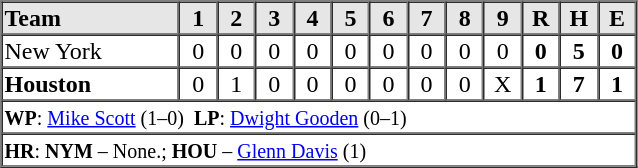<table border="1" cellspacing="0"  style="width:425px; margin-left:3em;">
<tr style="text-align:center; background:#e6e6e6;">
<th style="text-align:left; width:28%;">Team</th>
<th width=6%>1</th>
<th width=6%>2</th>
<th width=6%>3</th>
<th width=6%>4</th>
<th width=6%>5</th>
<th width=6%>6</th>
<th width=6%>7</th>
<th width=6%>8</th>
<th width=6%>9</th>
<th width=6%>R</th>
<th width=6%>H</th>
<th width=6%>E</th>
</tr>
<tr style="text-align:center;">
<td align=left>New York</td>
<td>0</td>
<td>0</td>
<td>0</td>
<td>0</td>
<td>0</td>
<td>0</td>
<td>0</td>
<td>0</td>
<td>0</td>
<td><strong>0</strong></td>
<td><strong>5</strong></td>
<td><strong>0</strong></td>
</tr>
<tr style="text-align:center;">
<td align=left><strong>Houston</strong></td>
<td>0</td>
<td>1</td>
<td>0</td>
<td>0</td>
<td>0</td>
<td>0</td>
<td>0</td>
<td>0</td>
<td>X</td>
<td><strong>1</strong></td>
<td><strong>7</strong></td>
<td><strong>1</strong></td>
</tr>
<tr style="text-align:left;">
<td colspan=13><small><strong>WP</strong>: <a href='#'>Mike Scott</a> (1–0)  <strong>LP</strong>: <a href='#'>Dwight Gooden</a> (0–1)</small></td>
</tr>
<tr style="text-align:left;">
<td colspan=13><small><strong>HR</strong>: <strong>NYM</strong> – None.; <strong>HOU</strong> – <a href='#'>Glenn Davis</a> (1)</small></td>
</tr>
</table>
